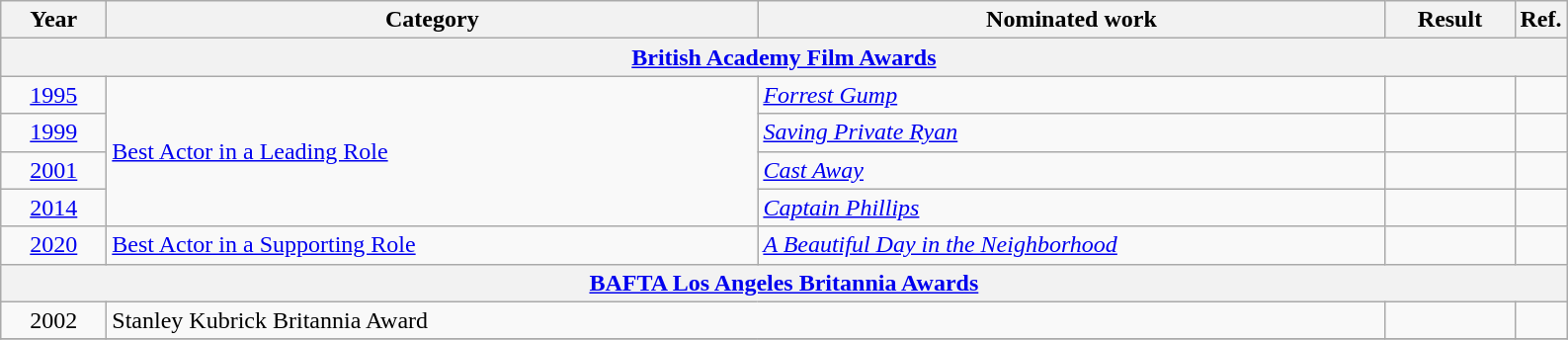<table class=wikitable>
<tr>
<th scope="col" style="width:4em;">Year</th>
<th scope="col" style="width:27em;">Category</th>
<th scope="col" style="width:26em;">Nominated work</th>
<th scope="col" style="width:5em;">Result</th>
<th>Ref.</th>
</tr>
<tr>
<th colspan=5><a href='#'>British Academy Film Awards</a></th>
</tr>
<tr>
<td style="text-align:center;"><a href='#'>1995</a></td>
<td rowspan="4"><a href='#'>Best Actor in a Leading Role</a></td>
<td><em><a href='#'>Forrest Gump</a></em></td>
<td></td>
<td style="text-align:center;"></td>
</tr>
<tr>
<td style="text-align:center;"><a href='#'>1999</a></td>
<td><em><a href='#'>Saving Private Ryan</a></em></td>
<td></td>
<td style="text-align:center;"></td>
</tr>
<tr>
<td style="text-align:center;"><a href='#'>2001</a></td>
<td><em><a href='#'>Cast Away</a></em></td>
<td></td>
<td style="text-align:center;"></td>
</tr>
<tr>
<td style="text-align:center;"><a href='#'>2014</a></td>
<td><em><a href='#'>Captain Phillips</a></em></td>
<td></td>
<td style="text-align:center;"></td>
</tr>
<tr>
<td style="text-align:center;"><a href='#'>2020</a></td>
<td><a href='#'>Best Actor in a Supporting Role</a></td>
<td><em><a href='#'>A Beautiful Day in the Neighborhood</a></em></td>
<td></td>
<td style="text-align:center;"></td>
</tr>
<tr>
<th colspan=5><a href='#'>BAFTA Los Angeles Britannia Awards</a></th>
</tr>
<tr>
<td style="text-align:center;">2002</td>
<td colspan=2>Stanley Kubrick Britannia Award</td>
<td></td>
<td style="text-align:center;"></td>
</tr>
<tr>
</tr>
</table>
